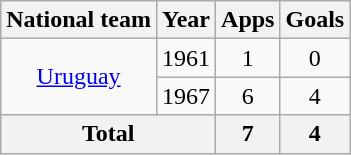<table class="wikitable" style="text-align:center">
<tr>
<th>National team</th>
<th>Year</th>
<th>Apps</th>
<th>Goals</th>
</tr>
<tr>
<td rowspan="2"><a href='#'>Uruguay</a></td>
<td>1961</td>
<td>1</td>
<td>0</td>
</tr>
<tr>
<td>1967</td>
<td>6</td>
<td>4</td>
</tr>
<tr>
<th colspan="2">Total</th>
<th>7</th>
<th>4</th>
</tr>
</table>
